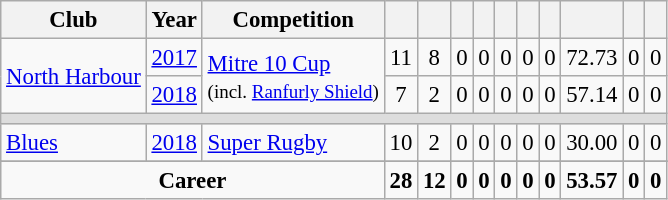<table class="wikitable sortable" style="text-align:center; font-size:95%">
<tr>
<th>Club</th>
<th>Year</th>
<th>Competition</th>
<th></th>
<th></th>
<th></th>
<th></th>
<th></th>
<th></th>
<th></th>
<th></th>
<th></th>
<th></th>
</tr>
<tr>
<td rowspan=2 style="text-align:left;"><a href='#'>North Harbour</a></td>
<td style="text-align:left;"><a href='#'>2017</a></td>
<td rowspan=2 style="text-align:left;"><a href='#'>Mitre 10 Cup</a><br><small>(incl. <a href='#'>Ranfurly Shield</a>)</small></td>
<td>11</td>
<td>8</td>
<td>0</td>
<td>0</td>
<td>0</td>
<td>0</td>
<td>0</td>
<td>72.73</td>
<td>0</td>
<td>0</td>
</tr>
<tr>
<td style="text-align:left;"><a href='#'>2018</a></td>
<td>7</td>
<td>2</td>
<td>0</td>
<td>0</td>
<td>0</td>
<td>0</td>
<td>0</td>
<td>57.14</td>
<td>0</td>
<td>0</td>
</tr>
<tr>
<td colspan=13 style="background-color: #DDDDDD"></td>
</tr>
<tr>
<td style="text-align:left;"><a href='#'>Blues</a></td>
<td style="text-align:left;"><a href='#'>2018</a></td>
<td style="text-align:left;"><a href='#'>Super Rugby</a></td>
<td>10</td>
<td>2</td>
<td>0</td>
<td>0</td>
<td>0</td>
<td>0</td>
<td>0</td>
<td>30.00</td>
<td>0</td>
<td>0</td>
</tr>
<tr>
</tr>
<tr class="sortbottom" valign="top">
<td colspan=3 style="text-align: center"><strong>Career</strong></td>
<td><strong>28</strong></td>
<td><strong>12</strong></td>
<td><strong>0</strong></td>
<td><strong>0</strong></td>
<td><strong>0</strong></td>
<td><strong>0</strong></td>
<td><strong>0</strong></td>
<td><strong>53.57</strong></td>
<td><strong>0</strong></td>
<td><strong>0</strong></td>
</tr>
</table>
